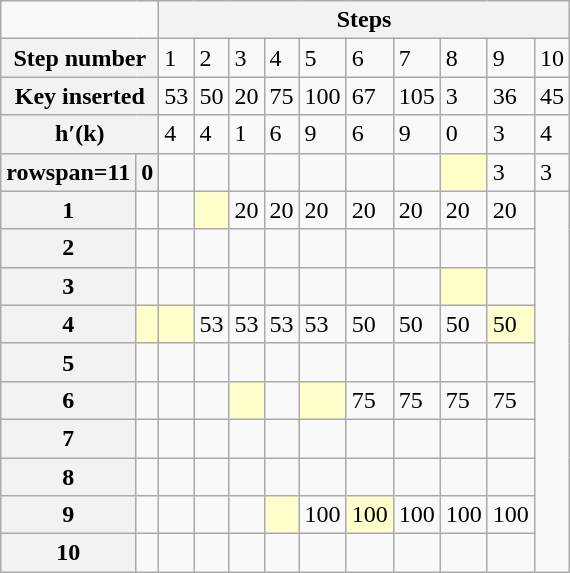<table class="wikitable">
<tr>
<td colspan=2></td>
<th colspan=10>Steps</th>
</tr>
<tr>
<th colspan=2>Step number</th>
<td>1</td>
<td>2</td>
<td>3</td>
<td>4</td>
<td>5</td>
<td>6</td>
<td>7</td>
<td>8</td>
<td>9</td>
<td>10</td>
</tr>
<tr>
<th colspan=2>Key inserted</th>
<td>53</td>
<td>50</td>
<td>20</td>
<td>75</td>
<td>100</td>
<td>67</td>
<td>105</td>
<td>3</td>
<td>36</td>
<td>45</td>
</tr>
<tr>
<th colspan=2>h′(k)</th>
<td>4</td>
<td>4</td>
<td>1</td>
<td>6</td>
<td>9</td>
<td>6</td>
<td>9</td>
<td>0</td>
<td>3</td>
<td>4</td>
</tr>
<tr>
<th>rowspan=11 </th>
<th>0</th>
<td></td>
<td></td>
<td></td>
<td></td>
<td></td>
<td></td>
<td></td>
<td bgcolor=#ffffcc></td>
<td>3</td>
<td>3</td>
</tr>
<tr>
<th>1</th>
<td></td>
<td></td>
<td bgcolor=#ffffcc></td>
<td>20</td>
<td>20</td>
<td>20</td>
<td>20</td>
<td>20</td>
<td>20</td>
<td>20</td>
</tr>
<tr>
<th>2</th>
<td></td>
<td></td>
<td></td>
<td></td>
<td></td>
<td></td>
<td></td>
<td></td>
<td></td>
<td></td>
</tr>
<tr>
<th>3</th>
<td></td>
<td></td>
<td></td>
<td></td>
<td></td>
<td></td>
<td></td>
<td></td>
<td bgcolor=#ffffcc></td>
<td></td>
</tr>
<tr>
<th>4</th>
<td bgcolor=#ffffcc></td>
<td bgcolor=#ffffcc></td>
<td>53</td>
<td>53</td>
<td>53</td>
<td>53</td>
<td>50</td>
<td>50</td>
<td>50</td>
<td bgcolor=#ffffcc>50</td>
</tr>
<tr>
<th>5</th>
<td></td>
<td></td>
<td></td>
<td></td>
<td></td>
<td></td>
<td></td>
<td></td>
<td></td>
<td></td>
</tr>
<tr>
<th>6</th>
<td></td>
<td></td>
<td></td>
<td bgcolor=#ffffcc></td>
<td></td>
<td bgcolor=#ffffcc></td>
<td>75</td>
<td>75</td>
<td>75</td>
<td>75</td>
</tr>
<tr>
<th>7</th>
<td></td>
<td></td>
<td></td>
<td></td>
<td></td>
<td></td>
<td></td>
<td></td>
<td></td>
<td></td>
</tr>
<tr>
<th>8</th>
<td></td>
<td></td>
<td></td>
<td></td>
<td></td>
<td></td>
<td></td>
<td></td>
<td></td>
<td></td>
</tr>
<tr>
<th>9</th>
<td></td>
<td></td>
<td></td>
<td></td>
<td bgcolor=#ffffcc></td>
<td>100</td>
<td bgcolor=#ffffcc>100</td>
<td>100</td>
<td>100</td>
<td>100</td>
</tr>
<tr>
<th>10</th>
<td></td>
<td></td>
<td></td>
<td></td>
<td></td>
<td></td>
<td></td>
<td></td>
<td></td>
<td></td>
</tr>
</table>
